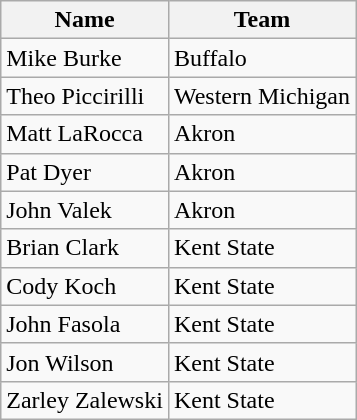<table class=wikitable>
<tr>
<th>Name</th>
<th>Team</th>
</tr>
<tr>
<td>Mike Burke</td>
<td>Buffalo</td>
</tr>
<tr>
<td>Theo Piccirilli</td>
<td>Western Michigan</td>
</tr>
<tr>
<td>Matt LaRocca</td>
<td>Akron</td>
</tr>
<tr>
<td>Pat Dyer</td>
<td>Akron</td>
</tr>
<tr>
<td>John Valek</td>
<td>Akron</td>
</tr>
<tr>
<td>Brian Clark</td>
<td>Kent State</td>
</tr>
<tr>
<td>Cody Koch</td>
<td>Kent State</td>
</tr>
<tr>
<td>John Fasola</td>
<td>Kent State</td>
</tr>
<tr>
<td>Jon Wilson</td>
<td>Kent State</td>
</tr>
<tr>
<td>Zarley Zalewski</td>
<td>Kent State</td>
</tr>
</table>
